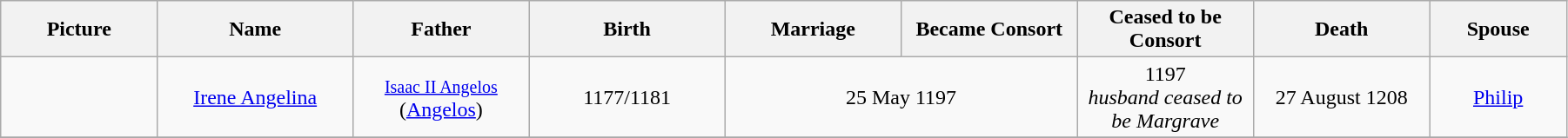<table width=95% class="wikitable">
<tr>
<th width = "8%">Picture</th>
<th width = "10%">Name</th>
<th width = "9%">Father</th>
<th width = "10%">Birth</th>
<th width = "9%">Marriage</th>
<th width = "9%">Became Consort</th>
<th width = "9%">Ceased to be Consort</th>
<th width = "9%">Death</th>
<th width = "7%">Spouse</th>
</tr>
<tr>
<td align=center></td>
<td align=center><a href='#'>Irene Angelina</a></td>
<td style="text-align:center;"><small><a href='#'>Isaac II Angelos</a></small><br>(<a href='#'>Angelos</a>)</td>
<td style="text-align:center;">1177/1181</td>
<td style="text-align:center;" colspan="2">25 May 1197</td>
<td style="text-align:center;">1197<br><em>husband ceased to be Margrave</em></td>
<td style="text-align:center;">27 August 1208</td>
<td style="text-align:center;"><a href='#'>Philip</a></td>
</tr>
<tr>
</tr>
</table>
